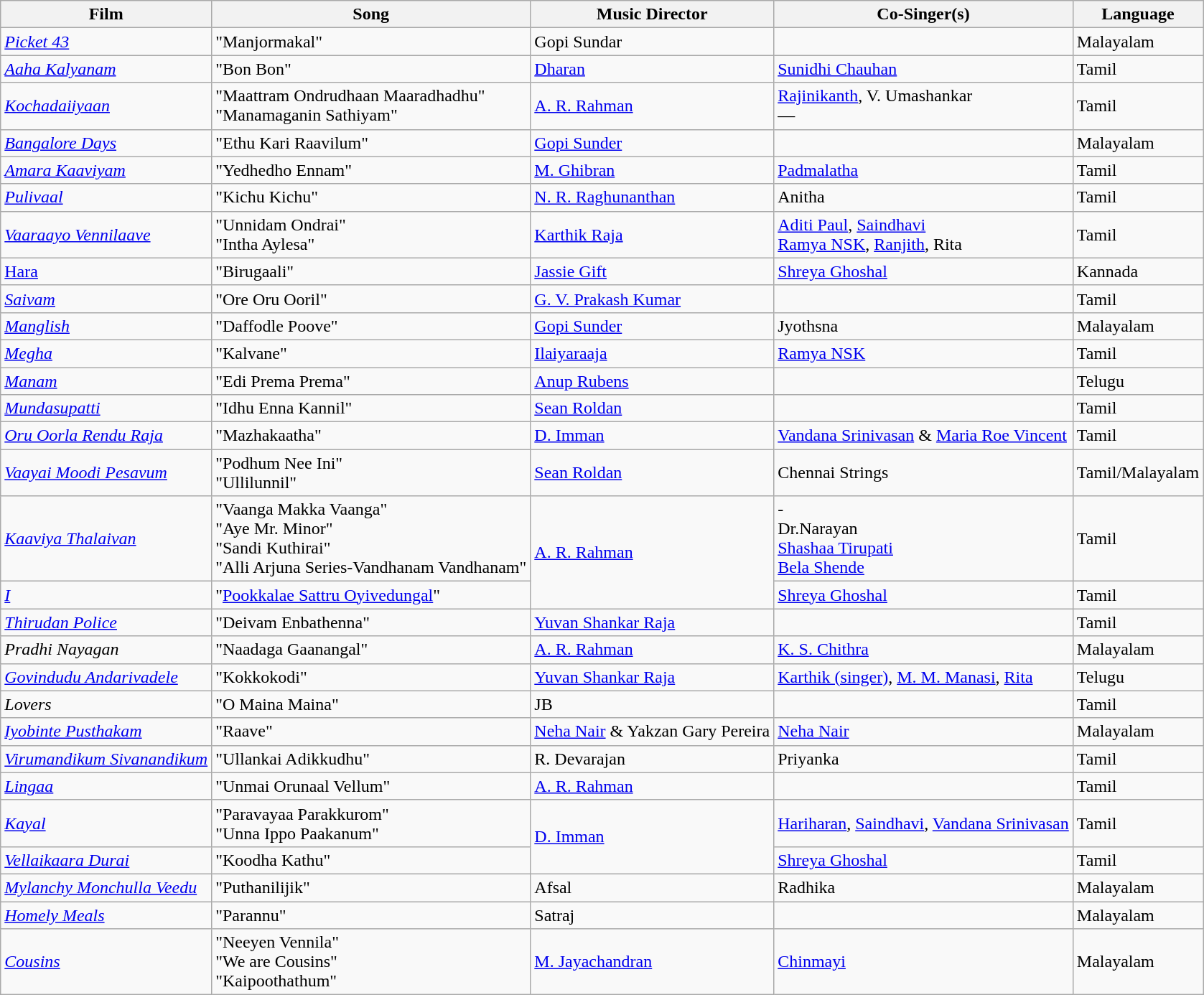<table class="wikitable sortable">
<tr>
<th>Film</th>
<th>Song</th>
<th>Music Director</th>
<th>Co-Singer(s)</th>
<th>Language</th>
</tr>
<tr>
<td><em><a href='#'>Picket 43</a></em></td>
<td>"Manjormakal"</td>
<td>Gopi Sundar</td>
<td></td>
<td>Malayalam</td>
</tr>
<tr>
<td><em><a href='#'>Aaha Kalyanam</a></em></td>
<td>"Bon Bon"</td>
<td><a href='#'>Dharan</a></td>
<td><a href='#'>Sunidhi Chauhan</a></td>
<td>Tamil</td>
</tr>
<tr>
<td><em><a href='#'>Kochadaiiyaan</a></em></td>
<td>"Maattram Ondrudhaan Maaradhadhu"<br>"Manamaganin Sathiyam"</td>
<td><a href='#'>A.&nbsp;R. Rahman</a></td>
<td><a href='#'>Rajinikanth</a>, V. Umashankar<br>—</td>
<td>Tamil</td>
</tr>
<tr>
<td><em><a href='#'>Bangalore Days</a></em></td>
<td>"Ethu Kari Raavilum"</td>
<td><a href='#'>Gopi Sunder</a></td>
<td></td>
<td>Malayalam</td>
</tr>
<tr>
<td><em><a href='#'>Amara Kaaviyam</a></em></td>
<td>"Yedhedho Ennam"</td>
<td><a href='#'>M. Ghibran</a></td>
<td><a href='#'>Padmalatha</a></td>
<td>Tamil</td>
</tr>
<tr>
<td><em><a href='#'>Pulivaal</a></em></td>
<td>"Kichu Kichu"</td>
<td><a href='#'>N. R. Raghunanthan</a></td>
<td>Anitha</td>
<td>Tamil</td>
</tr>
<tr>
<td><em><a href='#'>Vaaraayo Vennilaave</a></em></td>
<td>"Unnidam Ondrai"<br>"Intha Aylesa"</td>
<td><a href='#'>Karthik Raja</a></td>
<td><a href='#'>Aditi Paul</a>, <a href='#'>Saindhavi</a><br><a href='#'>Ramya NSK</a>, <a href='#'>Ranjith</a>, Rita</td>
<td>Tamil</td>
</tr>
<tr>
<td><a href='#'>Hara</a></td>
<td>"Birugaali"</td>
<td><a href='#'>Jassie Gift</a></td>
<td><a href='#'>Shreya Ghoshal</a></td>
<td>Kannada</td>
</tr>
<tr>
<td><em><a href='#'>Saivam</a></em></td>
<td>"Ore Oru Ooril"</td>
<td><a href='#'>G. V. Prakash Kumar</a></td>
<td></td>
<td>Tamil</td>
</tr>
<tr>
<td><em><a href='#'>Manglish</a></em></td>
<td>"Daffodle Poove"</td>
<td><a href='#'>Gopi Sunder</a></td>
<td>Jyothsna</td>
<td>Malayalam</td>
</tr>
<tr>
<td><em><a href='#'>Megha</a></em></td>
<td>"Kalvane"</td>
<td><a href='#'>Ilaiyaraaja</a></td>
<td><a href='#'>Ramya NSK</a></td>
<td>Tamil</td>
</tr>
<tr>
<td><em><a href='#'>Manam</a></em></td>
<td>"Edi Prema Prema"</td>
<td><a href='#'>Anup Rubens</a></td>
<td></td>
<td>Telugu</td>
</tr>
<tr>
<td><em><a href='#'>Mundasupatti</a></em></td>
<td>"Idhu Enna Kannil"</td>
<td><a href='#'>Sean Roldan</a></td>
<td></td>
<td>Tamil</td>
</tr>
<tr>
<td><em><a href='#'>Oru Oorla Rendu Raja</a></em></td>
<td>"Mazhakaatha"</td>
<td><a href='#'>D. Imman</a></td>
<td><a href='#'>Vandana Srinivasan</a> & <a href='#'>Maria Roe Vincent</a></td>
<td>Tamil</td>
</tr>
<tr>
<td><em><a href='#'>Vaayai Moodi Pesavum</a></em></td>
<td>"Podhum Nee Ini"<br>"Ullilunnil"</td>
<td><a href='#'>Sean Roldan</a></td>
<td>Chennai Strings</td>
<td>Tamil/Malayalam</td>
</tr>
<tr>
<td><em><a href='#'>Kaaviya Thalaivan</a></em></td>
<td>"Vaanga Makka Vaanga"<br>"Aye Mr. Minor"<br>"Sandi Kuthirai"<br>"Alli Arjuna Series-Vandhanam Vandhanam"</td>
<td rowspan="2"><a href='#'>A.&nbsp;R. Rahman</a></td>
<td>-<br>Dr.Narayan<br><a href='#'>Shashaa Tirupati</a><br><a href='#'>Bela Shende</a></td>
<td>Tamil</td>
</tr>
<tr>
<td><em><a href='#'>I</a></em></td>
<td>"<a href='#'>Pookkalae Sattru Oyivedungal</a>"</td>
<td><a href='#'>Shreya Ghoshal</a></td>
<td>Tamil</td>
</tr>
<tr>
<td><em><a href='#'>Thirudan Police</a></em></td>
<td>"Deivam Enbathenna"</td>
<td><a href='#'>Yuvan Shankar Raja</a></td>
<td></td>
<td>Tamil</td>
</tr>
<tr>
<td><em>Pradhi Nayagan</em></td>
<td>"Naadaga Gaanangal"</td>
<td><a href='#'>A.&nbsp;R. Rahman</a></td>
<td><a href='#'>K. S. Chithra</a></td>
<td>Malayalam</td>
</tr>
<tr>
<td><em><a href='#'>Govindudu Andarivadele</a></em></td>
<td>"Kokkokodi"</td>
<td><a href='#'>Yuvan Shankar Raja</a></td>
<td><a href='#'>Karthik (singer)</a>, <a href='#'>M. M. Manasi</a>, <a href='#'>Rita</a></td>
<td>Telugu</td>
</tr>
<tr>
<td><em>Lovers</em></td>
<td>"O Maina Maina"</td>
<td>JB</td>
<td></td>
<td>Tamil</td>
</tr>
<tr>
<td><em><a href='#'>Iyobinte Pusthakam</a></em></td>
<td>"Raave"</td>
<td><a href='#'>Neha Nair</a> & Yakzan Gary Pereira</td>
<td><a href='#'>Neha Nair</a></td>
<td>Malayalam</td>
</tr>
<tr>
<td><em><a href='#'>Virumandikum Sivanandikum</a></em></td>
<td>"Ullankai Adikkudhu"</td>
<td>R. Devarajan</td>
<td>Priyanka</td>
<td>Tamil</td>
</tr>
<tr>
<td><em><a href='#'>Lingaa</a></em></td>
<td>"Unmai Orunaal Vellum"</td>
<td><a href='#'>A.&nbsp;R. Rahman</a></td>
<td></td>
<td>Tamil</td>
</tr>
<tr>
<td><em><a href='#'>Kayal</a></em></td>
<td>"Paravayaa Parakkurom"<br>"Unna Ippo Paakanum"</td>
<td rowspan="2"><a href='#'>D. Imman</a></td>
<td><a href='#'>Hariharan</a>, <a href='#'>Saindhavi</a>, <a href='#'>Vandana Srinivasan</a></td>
<td>Tamil</td>
</tr>
<tr>
<td><em><a href='#'>Vellaikaara Durai</a></em></td>
<td>"Koodha Kathu"</td>
<td><a href='#'>Shreya Ghoshal</a></td>
<td>Tamil</td>
</tr>
<tr>
<td><em><a href='#'>Mylanchy Monchulla Veedu </a></em></td>
<td>"Puthanilijik"</td>
<td>Afsal</td>
<td>Radhika</td>
<td>Malayalam</td>
</tr>
<tr>
<td><em><a href='#'>Homely Meals</a></em></td>
<td>"Parannu"</td>
<td>Satraj</td>
<td></td>
<td>Malayalam</td>
</tr>
<tr>
<td><em><a href='#'>Cousins</a></em></td>
<td>"Neeyen Vennila" <br>"We are Cousins"<br>"Kaipoothathum"</td>
<td><a href='#'>M. Jayachandran</a></td>
<td><a href='#'>Chinmayi</a></td>
<td>Malayalam</td>
</tr>
</table>
